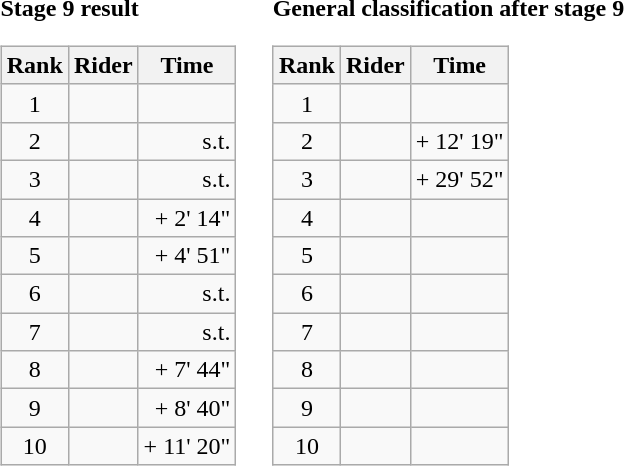<table>
<tr>
<td><strong>Stage 9 result</strong><br><table class="wikitable">
<tr>
<th scope="col">Rank</th>
<th scope="col">Rider</th>
<th scope="col">Time</th>
</tr>
<tr>
<td style="text-align:center;">1</td>
<td></td>
<td style="text-align:right;"></td>
</tr>
<tr>
<td style="text-align:center;">2</td>
<td></td>
<td style="text-align:right;">s.t.</td>
</tr>
<tr>
<td style="text-align:center;">3</td>
<td></td>
<td style="text-align:right;">s.t.</td>
</tr>
<tr>
<td style="text-align:center;">4</td>
<td></td>
<td style="text-align:right;">+ 2' 14"</td>
</tr>
<tr>
<td style="text-align:center;">5</td>
<td></td>
<td style="text-align:right;">+ 4' 51"</td>
</tr>
<tr>
<td style="text-align:center;">6</td>
<td></td>
<td style="text-align:right;">s.t.</td>
</tr>
<tr>
<td style="text-align:center;">7</td>
<td></td>
<td style="text-align:right;">s.t.</td>
</tr>
<tr>
<td style="text-align:center;">8</td>
<td></td>
<td style="text-align:right;">+ 7' 44"</td>
</tr>
<tr>
<td style="text-align:center;">9</td>
<td></td>
<td style="text-align:right;">+ 8' 40"</td>
</tr>
<tr>
<td style="text-align:center;">10</td>
<td></td>
<td style="text-align:right;">+ 11' 20"</td>
</tr>
</table>
</td>
<td></td>
<td><strong>General classification after stage 9</strong><br><table class="wikitable">
<tr>
<th scope="col">Rank</th>
<th scope="col">Rider</th>
<th scope="col">Time</th>
</tr>
<tr>
<td style="text-align:center;">1</td>
<td></td>
<td style="text-align:right;"></td>
</tr>
<tr>
<td style="text-align:center;">2</td>
<td></td>
<td style="text-align:right;">+ 12' 19"</td>
</tr>
<tr>
<td style="text-align:center;">3</td>
<td></td>
<td style="text-align:right;">+ 29' 52"</td>
</tr>
<tr>
<td style="text-align:center;">4</td>
<td></td>
<td></td>
</tr>
<tr>
<td style="text-align:center;">5</td>
<td></td>
<td></td>
</tr>
<tr>
<td style="text-align:center;">6</td>
<td></td>
<td></td>
</tr>
<tr>
<td style="text-align:center;">7</td>
<td></td>
<td></td>
</tr>
<tr>
<td style="text-align:center;">8</td>
<td></td>
<td></td>
</tr>
<tr>
<td style="text-align:center;">9</td>
<td></td>
<td></td>
</tr>
<tr>
<td style="text-align:center;">10</td>
<td></td>
<td></td>
</tr>
</table>
</td>
</tr>
</table>
